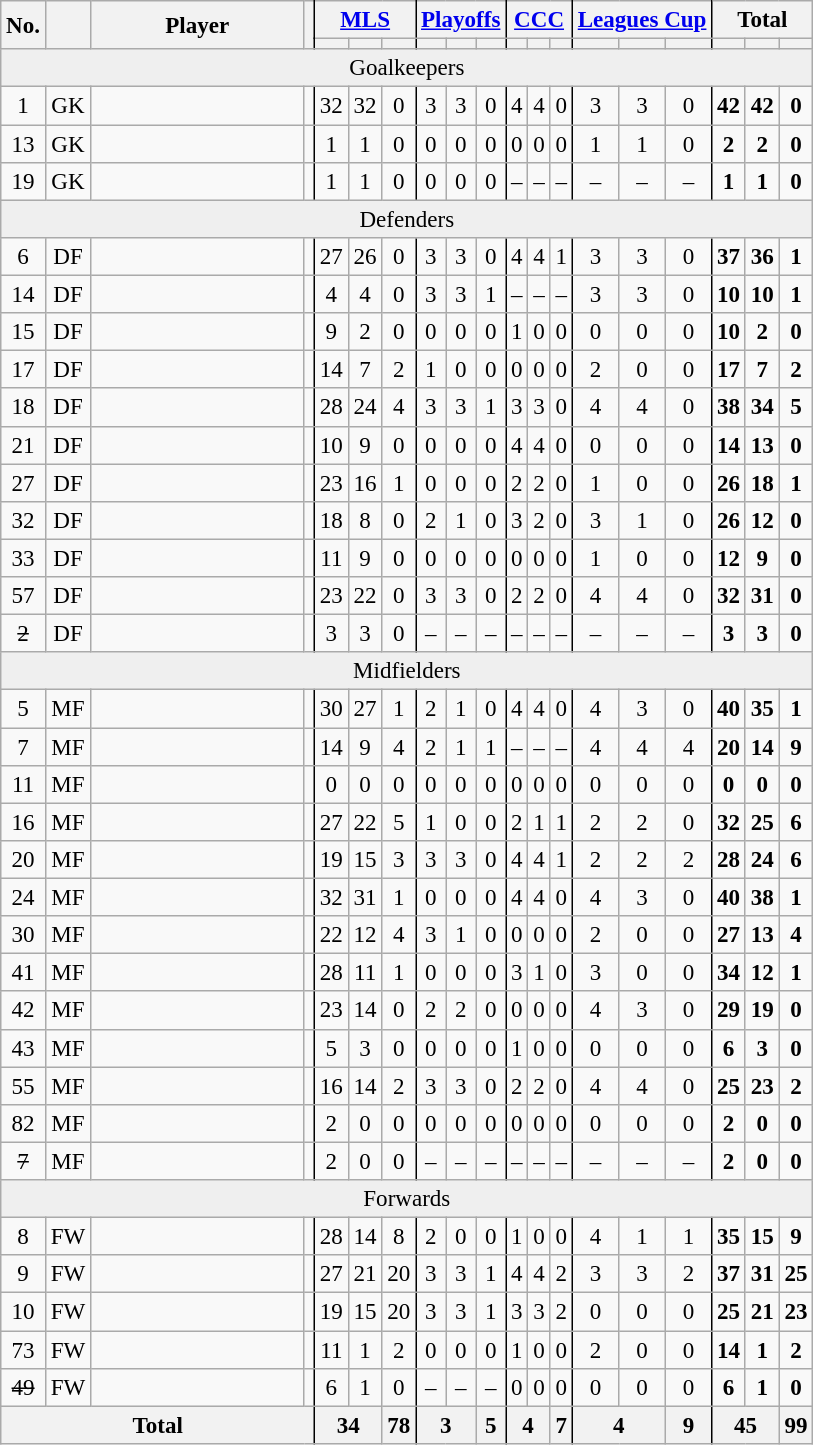<table class="wikitable mw-datatable sortable nowrap" style="text-align:center; font-size:96%;">
<tr>
<th rowspan="2">No.</th>
<th rowspan="2"></th>
<th rowspan="2" width=135>Player</th>
<th rowspan="2" style="border-right: 1pt black solid"></th>
<th colspan="3" style="border-right: 1pt black solid"><a href='#'>MLS</a></th>
<th colspan="3" style="border-right: 1pt black solid"><a href='#'>Playoffs</a></th>
<th colspan="3" style="border-right: 1pt black solid"><a href='#'>CCC</a></th>
<th colspan="3" style="border-right: 1pt black solid"><a href='#'>Leagues Cup</a></th>
<th colspan="3">Total</th>
</tr>
<tr>
<th></th>
<th></th>
<th style="border-right: 1pt black solid"></th>
<th></th>
<th></th>
<th style="border-right: 1pt black solid"></th>
<th></th>
<th></th>
<th style="border-right: 1pt black solid"></th>
<th></th>
<th></th>
<th style="border-right: 1pt black solid"></th>
<th></th>
<th></th>
<th></th>
</tr>
<tr bgcolor=efefef class="sortbottom">
<td colspan="19">Goalkeepers</td>
</tr>
<tr>
<td>1</td>
<td>GK</td>
<td style="text-align:left"></td>
<td style="border-right: 1pt black solid"></td>
<td>32</td>
<td>32</td>
<td style="border-right: 1pt black solid">0</td>
<td>3</td>
<td>3</td>
<td style="border-right: 1pt black solid">0</td>
<td>4</td>
<td>4</td>
<td style="border-right: 1pt black solid">0</td>
<td>3</td>
<td>3</td>
<td style="border-right: 1pt black solid">0</td>
<td><strong>42</strong></td>
<td><strong>42</strong></td>
<td><strong>0</strong></td>
</tr>
<tr>
<td>13</td>
<td>GK</td>
<td style="text-align:left"></td>
<td style="border-right: 1pt black solid"></td>
<td>1</td>
<td>1</td>
<td style="border-right: 1pt black solid">0</td>
<td>0</td>
<td>0</td>
<td style="border-right: 1pt black solid">0</td>
<td>0</td>
<td>0</td>
<td style="border-right: 1pt black solid">0</td>
<td>1</td>
<td>1</td>
<td style="border-right: 1pt black solid">0</td>
<td><strong>2</strong></td>
<td><strong>2</strong></td>
<td><strong>0</strong></td>
</tr>
<tr>
<td>19</td>
<td>GK</td>
<td style="text-align:left"></td>
<td style="border-right: 1pt black solid"></td>
<td>1</td>
<td>1</td>
<td style="border-right: 1pt black solid">0</td>
<td>0</td>
<td>0</td>
<td style="border-right: 1pt black solid">0</td>
<td>–</td>
<td>–</td>
<td style="border-right: 1pt black solid">–</td>
<td>–</td>
<td>–</td>
<td style="border-right: 1pt black solid">–</td>
<td><strong>1</strong></td>
<td><strong>1</strong></td>
<td><strong>0</strong></td>
</tr>
<tr bgcolor=efefef class="sortbottom">
<td colspan="19">Defenders</td>
</tr>
<tr>
<td>6</td>
<td>DF</td>
<td style="text-align:left"></td>
<td style="border-right: 1pt black solid"></td>
<td>27</td>
<td>26</td>
<td style="border-right: 1pt black solid">0</td>
<td>3</td>
<td>3</td>
<td style="border-right: 1pt black solid">0</td>
<td>4</td>
<td>4</td>
<td style="border-right: 1pt black solid">1</td>
<td>3</td>
<td>3</td>
<td style="border-right: 1pt black solid">0</td>
<td><strong>37</strong></td>
<td><strong>36</strong></td>
<td><strong>1</strong></td>
</tr>
<tr>
<td>14</td>
<td>DF</td>
<td style="text-align:left"></td>
<td style="border-right: 1pt black solid"></td>
<td>4</td>
<td>4</td>
<td style="border-right: 1pt black solid">0</td>
<td>3</td>
<td>3</td>
<td style="border-right: 1pt black solid">1</td>
<td>–</td>
<td>–</td>
<td style="border-right: 1pt black solid">–</td>
<td>3</td>
<td>3</td>
<td style="border-right: 1pt black solid">0</td>
<td><strong>10</strong></td>
<td><strong>10</strong></td>
<td><strong>1</strong></td>
</tr>
<tr>
<td>15</td>
<td>DF</td>
<td style="text-align:left"></td>
<td style="border-right: 1pt black solid"></td>
<td>9</td>
<td>2</td>
<td style="border-right: 1pt black solid">0</td>
<td>0</td>
<td>0</td>
<td style="border-right: 1pt black solid">0</td>
<td>1</td>
<td>0</td>
<td style="border-right: 1pt black solid">0</td>
<td>0</td>
<td>0</td>
<td style="border-right: 1pt black solid">0</td>
<td><strong>10</strong></td>
<td><strong>2</strong></td>
<td><strong>0</strong></td>
</tr>
<tr>
<td>17</td>
<td>DF</td>
<td style="text-align:left"></td>
<td style="border-right: 1pt black solid"></td>
<td>14</td>
<td>7</td>
<td style="border-right: 1pt black solid">2</td>
<td>1</td>
<td>0</td>
<td style="border-right: 1pt black solid">0</td>
<td>0</td>
<td>0</td>
<td style="border-right: 1pt black solid">0</td>
<td>2</td>
<td>0</td>
<td style="border-right: 1pt black solid">0</td>
<td><strong>17</strong></td>
<td><strong>7</strong></td>
<td><strong>2</strong></td>
</tr>
<tr>
<td>18</td>
<td>DF</td>
<td style="text-align:left"></td>
<td style="border-right: 1pt black solid"></td>
<td>28</td>
<td>24</td>
<td style="border-right: 1pt black solid">4</td>
<td>3</td>
<td>3</td>
<td style="border-right: 1pt black solid">1</td>
<td>3</td>
<td>3</td>
<td style="border-right: 1pt black solid">0</td>
<td>4</td>
<td>4</td>
<td style="border-right: 1pt black solid">0</td>
<td><strong>38</strong></td>
<td><strong>34</strong></td>
<td><strong>5</strong></td>
</tr>
<tr>
<td>21</td>
<td>DF</td>
<td style="text-align:left"></td>
<td style="border-right: 1pt black solid"></td>
<td>10</td>
<td>9</td>
<td style="border-right: 1pt black solid">0</td>
<td>0</td>
<td>0</td>
<td style="border-right: 1pt black solid">0</td>
<td>4</td>
<td>4</td>
<td style="border-right: 1pt black solid">0</td>
<td>0</td>
<td>0</td>
<td style="border-right: 1pt black solid">0</td>
<td><strong>14</strong></td>
<td><strong>13</strong></td>
<td><strong>0</strong></td>
</tr>
<tr>
<td>27</td>
<td>DF</td>
<td style="text-align:left"></td>
<td style="border-right: 1pt black solid"></td>
<td>23</td>
<td>16</td>
<td style="border-right: 1pt black solid">1</td>
<td>0</td>
<td>0</td>
<td style="border-right: 1pt black solid">0</td>
<td>2</td>
<td>2</td>
<td style="border-right: 1pt black solid">0</td>
<td>1</td>
<td>0</td>
<td style="border-right: 1pt black solid">0</td>
<td><strong>26</strong></td>
<td><strong>18</strong></td>
<td><strong>1</strong></td>
</tr>
<tr>
<td>32</td>
<td>DF</td>
<td style="text-align:left"></td>
<td style="border-right: 1pt black solid"></td>
<td>18</td>
<td>8</td>
<td style="border-right: 1pt black solid">0</td>
<td>2</td>
<td>1</td>
<td style="border-right: 1pt black solid">0</td>
<td>3</td>
<td>2</td>
<td style="border-right: 1pt black solid">0</td>
<td>3</td>
<td>1</td>
<td style="border-right: 1pt black solid">0</td>
<td><strong>26</strong></td>
<td><strong>12</strong></td>
<td><strong>0</strong></td>
</tr>
<tr>
<td>33</td>
<td>DF</td>
<td style="text-align:left"></td>
<td style="border-right: 1pt black solid"></td>
<td>11</td>
<td>9</td>
<td style="border-right: 1pt black solid">0</td>
<td>0</td>
<td>0</td>
<td style="border-right: 1pt black solid">0</td>
<td>0</td>
<td>0</td>
<td style="border-right: 1pt black solid">0</td>
<td>1</td>
<td>0</td>
<td style="border-right: 1pt black solid">0</td>
<td><strong>12</strong></td>
<td><strong>9</strong></td>
<td><strong>0</strong></td>
</tr>
<tr>
<td>57</td>
<td>DF</td>
<td style="text-align:left"></td>
<td style="border-right: 1pt black solid"></td>
<td>23</td>
<td>22</td>
<td style="border-right: 1pt black solid">0</td>
<td>3</td>
<td>3</td>
<td style="border-right: 1pt black solid">0</td>
<td>2</td>
<td>2</td>
<td style="border-right: 1pt black solid">0</td>
<td>4</td>
<td>4</td>
<td style="border-right: 1pt black solid">0</td>
<td><strong>32</strong></td>
<td><strong>31</strong></td>
<td><strong>0</strong></td>
</tr>
<tr>
<td><s>2</s></td>
<td>DF</td>
<td style="text-align:left"></td>
<td style="border-right: 1pt black solid"></td>
<td>3</td>
<td>3</td>
<td style="border-right: 1pt black solid">0</td>
<td>–</td>
<td>–</td>
<td style="border-right: 1pt black solid">–</td>
<td>–</td>
<td>–</td>
<td style="border-right: 1pt black solid">–</td>
<td>–</td>
<td>–</td>
<td style="border-right: 1pt black solid">–</td>
<td><strong>3</strong></td>
<td><strong>3</strong></td>
<td><strong>0</strong></td>
</tr>
<tr bgcolor=efefef class="sortbottom">
<td colspan="19">Midfielders</td>
</tr>
<tr>
<td>5</td>
<td>MF</td>
<td style="text-align:left"></td>
<td style="border-right: 1pt black solid"></td>
<td>30</td>
<td>27</td>
<td style="border-right: 1pt black solid">1</td>
<td>2</td>
<td>1</td>
<td style="border-right: 1pt black solid">0</td>
<td>4</td>
<td>4</td>
<td style="border-right: 1pt black solid">0</td>
<td>4</td>
<td>3</td>
<td style="border-right: 1pt black solid">0</td>
<td><strong>40</strong></td>
<td><strong>35</strong></td>
<td><strong>1</strong></td>
</tr>
<tr>
<td>7</td>
<td>MF</td>
<td style="text-align:left"></td>
<td style="border-right: 1pt black solid"></td>
<td>14</td>
<td>9</td>
<td style="border-right: 1pt black solid">4</td>
<td>2</td>
<td>1</td>
<td style="border-right: 1pt black solid">1</td>
<td>–</td>
<td>–</td>
<td style="border-right: 1pt black solid">–</td>
<td>4</td>
<td>4</td>
<td style="border-right: 1pt black solid">4</td>
<td><strong>20</strong></td>
<td><strong>14</strong></td>
<td><strong>9</strong></td>
</tr>
<tr>
<td>11</td>
<td>MF</td>
<td style="text-align:left"></td>
<td style="border-right: 1pt black solid"></td>
<td>0</td>
<td>0</td>
<td style="border-right: 1pt black solid">0</td>
<td>0</td>
<td>0</td>
<td style="border-right: 1pt black solid">0</td>
<td>0</td>
<td>0</td>
<td style="border-right: 1pt black solid">0</td>
<td>0</td>
<td>0</td>
<td style="border-right: 1pt black solid">0</td>
<td><strong>0</strong></td>
<td><strong>0</strong></td>
<td><strong>0</strong></td>
</tr>
<tr>
<td>16</td>
<td>MF</td>
<td style="text-align:left"></td>
<td style="border-right: 1pt black solid"></td>
<td>27</td>
<td>22</td>
<td style="border-right: 1pt black solid">5</td>
<td>1</td>
<td>0</td>
<td style="border-right: 1pt black solid">0</td>
<td>2</td>
<td>1</td>
<td style="border-right: 1pt black solid">1</td>
<td>2</td>
<td>2</td>
<td style="border-right: 1pt black solid">0</td>
<td><strong>32</strong></td>
<td><strong>25</strong></td>
<td><strong>6</strong></td>
</tr>
<tr>
<td>20</td>
<td>MF</td>
<td style="text-align:left"></td>
<td style="border-right: 1pt black solid"></td>
<td>19</td>
<td>15</td>
<td style="border-right: 1pt black solid">3</td>
<td>3</td>
<td>3</td>
<td style="border-right: 1pt black solid">0</td>
<td>4</td>
<td>4</td>
<td style="border-right: 1pt black solid">1</td>
<td>2</td>
<td>2</td>
<td style="border-right: 1pt black solid">2</td>
<td><strong>28</strong></td>
<td><strong>24</strong></td>
<td><strong>6</strong></td>
</tr>
<tr>
<td>24</td>
<td>MF</td>
<td style="text-align:left"></td>
<td style="border-right: 1pt black solid"></td>
<td>32</td>
<td>31</td>
<td style="border-right: 1pt black solid">1</td>
<td>0</td>
<td>0</td>
<td style="border-right: 1pt black solid">0</td>
<td>4</td>
<td>4</td>
<td style="border-right: 1pt black solid">0</td>
<td>4</td>
<td>3</td>
<td style="border-right: 1pt black solid">0</td>
<td><strong>40</strong></td>
<td><strong>38</strong></td>
<td><strong>1</strong></td>
</tr>
<tr>
<td>30</td>
<td>MF</td>
<td style="text-align:left"></td>
<td style="border-right: 1pt black solid"></td>
<td>22</td>
<td>12</td>
<td style="border-right: 1pt black solid">4</td>
<td>3</td>
<td>1</td>
<td style="border-right: 1pt black solid">0</td>
<td>0</td>
<td>0</td>
<td style="border-right: 1pt black solid">0</td>
<td>2</td>
<td>0</td>
<td style="border-right: 1pt black solid">0</td>
<td><strong>27</strong></td>
<td><strong>13</strong></td>
<td><strong>4</strong></td>
</tr>
<tr>
<td>41</td>
<td>MF</td>
<td style="text-align:left"></td>
<td style="border-right: 1pt black solid"></td>
<td>28</td>
<td>11</td>
<td style="border-right: 1pt black solid">1</td>
<td>0</td>
<td>0</td>
<td style="border-right: 1pt black solid">0</td>
<td>3</td>
<td>1</td>
<td style="border-right: 1pt black solid">0</td>
<td>3</td>
<td>0</td>
<td style="border-right: 1pt black solid">0</td>
<td><strong>34</strong></td>
<td><strong>12</strong></td>
<td><strong>1</strong></td>
</tr>
<tr>
<td>42</td>
<td>MF</td>
<td style="text-align:left"></td>
<td style="border-right: 1pt black solid"></td>
<td>23</td>
<td>14</td>
<td style="border-right: 1pt black solid">0</td>
<td>2</td>
<td>2</td>
<td style="border-right: 1pt black solid">0</td>
<td>0</td>
<td>0</td>
<td style="border-right: 1pt black solid">0</td>
<td>4</td>
<td>3</td>
<td style="border-right: 1pt black solid">0</td>
<td><strong>29</strong></td>
<td><strong>19</strong></td>
<td><strong>0</strong></td>
</tr>
<tr>
<td>43</td>
<td>MF</td>
<td style="text-align:left"></td>
<td style="border-right: 1pt black solid"></td>
<td>5</td>
<td>3</td>
<td style="border-right: 1pt black solid">0</td>
<td>0</td>
<td>0</td>
<td style="border-right: 1pt black solid">0</td>
<td>1</td>
<td>0</td>
<td style="border-right: 1pt black solid">0</td>
<td>0</td>
<td>0</td>
<td style="border-right: 1pt black solid">0</td>
<td><strong>6</strong></td>
<td><strong>3</strong></td>
<td><strong>0</strong></td>
</tr>
<tr>
<td>55</td>
<td>MF</td>
<td style="text-align:left"></td>
<td style="border-right: 1pt black solid"></td>
<td>16</td>
<td>14</td>
<td style="border-right: 1pt black solid">2</td>
<td>3</td>
<td>3</td>
<td style="border-right: 1pt black solid">0</td>
<td>2</td>
<td>2</td>
<td style="border-right: 1pt black solid">0</td>
<td>4</td>
<td>4</td>
<td style="border-right: 1pt black solid">0</td>
<td><strong>25</strong></td>
<td><strong>23</strong></td>
<td><strong>2</strong></td>
</tr>
<tr>
<td>82</td>
<td>MF</td>
<td style="text-align:left"></td>
<td style="border-right: 1pt black solid"></td>
<td>2</td>
<td>0</td>
<td style="border-right: 1pt black solid">0</td>
<td>0</td>
<td>0</td>
<td style="border-right: 1pt black solid">0</td>
<td>0</td>
<td>0</td>
<td style="border-right: 1pt black solid">0</td>
<td>0</td>
<td>0</td>
<td style="border-right: 1pt black solid">0</td>
<td><strong>2</strong></td>
<td><strong>0</strong></td>
<td><strong>0</strong></td>
</tr>
<tr>
<td><s>7</s></td>
<td>MF</td>
<td style="text-align:left"></td>
<td style="border-right: 1pt black solid"></td>
<td>2</td>
<td>0</td>
<td style="border-right: 1pt black solid">0</td>
<td>–</td>
<td>–</td>
<td style="border-right: 1pt black solid">–</td>
<td>–</td>
<td>–</td>
<td style="border-right: 1pt black solid">–</td>
<td>–</td>
<td>–</td>
<td style="border-right: 1pt black solid">–</td>
<td><strong>2</strong></td>
<td><strong>0</strong></td>
<td><strong>0</strong></td>
</tr>
<tr bgcolor=efefef class="sortbottom">
<td colspan="19">Forwards</td>
</tr>
<tr>
<td>8</td>
<td>FW</td>
<td style="text-align:left"></td>
<td style="border-right: 1pt black solid"></td>
<td>28</td>
<td>14</td>
<td style="border-right: 1pt black solid">8</td>
<td>2</td>
<td>0</td>
<td style="border-right: 1pt black solid">0</td>
<td>1</td>
<td>0</td>
<td style="border-right: 1pt black solid">0</td>
<td>4</td>
<td>1</td>
<td style="border-right: 1pt black solid">1</td>
<td><strong>35</strong></td>
<td><strong>15</strong></td>
<td><strong>9</strong></td>
</tr>
<tr>
<td>9</td>
<td>FW</td>
<td style="text-align:left"></td>
<td style="border-right: 1pt black solid"></td>
<td>27</td>
<td>21</td>
<td style="border-right: 1pt black solid">20</td>
<td>3</td>
<td>3</td>
<td style="border-right: 1pt black solid">1</td>
<td>4</td>
<td>4</td>
<td style="border-right: 1pt black solid">2</td>
<td>3</td>
<td>3</td>
<td style="border-right: 1pt black solid">2</td>
<td><strong>37</strong></td>
<td><strong>31</strong></td>
<td><strong>25</strong></td>
</tr>
<tr>
<td>10</td>
<td>FW</td>
<td style="text-align:left"></td>
<td style="border-right: 1pt black solid"></td>
<td>19</td>
<td>15</td>
<td style="border-right: 1pt black solid">20</td>
<td>3</td>
<td>3</td>
<td style="border-right: 1pt black solid">1</td>
<td>3</td>
<td>3</td>
<td style="border-right: 1pt black solid">2</td>
<td>0</td>
<td>0</td>
<td style="border-right: 1pt black solid">0</td>
<td><strong>25</strong></td>
<td><strong>21</strong></td>
<td><strong>23</strong></td>
</tr>
<tr>
<td>73</td>
<td>FW</td>
<td style="text-align:left"></td>
<td style="border-right: 1pt black solid"></td>
<td>11</td>
<td>1</td>
<td style="border-right: 1pt black solid">2</td>
<td>0</td>
<td>0</td>
<td style="border-right: 1pt black solid">0</td>
<td>1</td>
<td>0</td>
<td style="border-right: 1pt black solid">0</td>
<td>2</td>
<td>0</td>
<td style="border-right: 1pt black solid">0</td>
<td><strong>14</strong></td>
<td><strong>1</strong></td>
<td><strong>2</strong></td>
</tr>
<tr>
<td><s>49</s></td>
<td>FW</td>
<td style="text-align:left"></td>
<td style="border-right: 1pt black solid"></td>
<td>6</td>
<td>1</td>
<td style="border-right: 1pt black solid">0</td>
<td>–</td>
<td>–</td>
<td style="border-right: 1pt black solid">–</td>
<td>0</td>
<td>0</td>
<td style="border-right: 1pt black solid">0</td>
<td>0</td>
<td>0</td>
<td style="border-right: 1pt black solid">0</td>
<td><strong>6</strong></td>
<td><strong>1</strong></td>
<td><strong>0</strong></td>
</tr>
<tr class="sortbottom">
<th colspan=4 style="border-right: 1pt black solid">Total</th>
<th colspan=2>34</th>
<th style="border-right: 1pt black solid">78</th>
<th colspan=2>3</th>
<th style="border-right: 1pt black solid">5</th>
<th colspan=2>4</th>
<th style="border-right: 1pt black solid">7</th>
<th colspan=2>4</th>
<th style="border-right: 1pt black solid">9</th>
<th colspan=2>45</th>
<th>99</th>
</tr>
</table>
